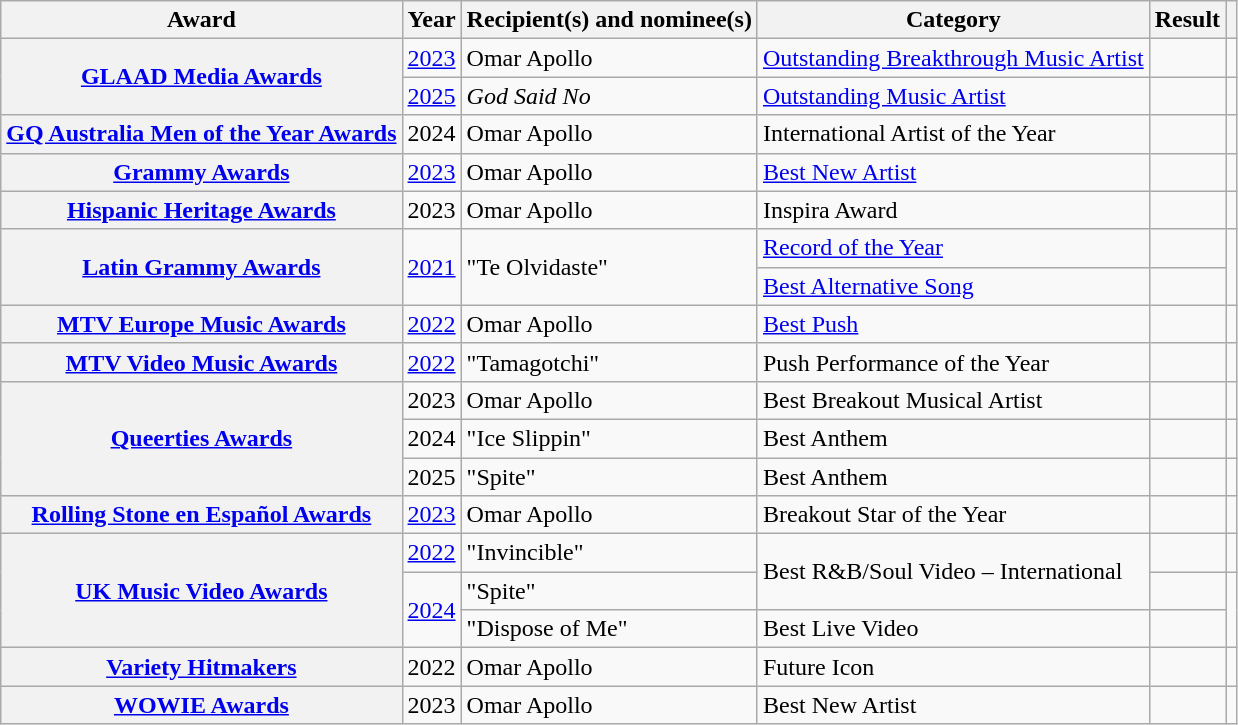<table class="wikitable sortable plainrowheaders">
<tr>
<th scope="col">Award</th>
<th scope="col">Year</th>
<th scope="col">Recipient(s) and nominee(s)</th>
<th scope="col">Category</th>
<th scope="col">Result</th>
<th scope="col" class="unsortable"></th>
</tr>
<tr>
<th scope="row" rowspan="2"><a href='#'>GLAAD Media Awards</a></th>
<td><a href='#'>2023</a></td>
<td>Omar Apollo</td>
<td><a href='#'>Outstanding Breakthrough Music Artist</a></td>
<td></td>
<td align="center"></td>
</tr>
<tr>
<td><a href='#'>2025</a></td>
<td><em>God Said No</em></td>
<td><a href='#'>Outstanding Music Artist</a></td>
<td></td>
<td align="center"></td>
</tr>
<tr>
<th scope="row"><a href='#'>GQ Australia Men of the Year Awards</a></th>
<td>2024</td>
<td>Omar Apollo</td>
<td>International Artist of the Year</td>
<td></td>
<td align="center"></td>
</tr>
<tr>
<th scope="row"><a href='#'>Grammy Awards</a></th>
<td><a href='#'>2023</a></td>
<td>Omar Apollo</td>
<td><a href='#'>Best New Artist</a></td>
<td></td>
<td align="center"></td>
</tr>
<tr>
<th scope="row"><a href='#'>Hispanic Heritage Awards</a></th>
<td>2023</td>
<td>Omar Apollo</td>
<td>Inspira Award</td>
<td></td>
<td align="center"></td>
</tr>
<tr>
<th scope="row" rowspan="2"><a href='#'>Latin Grammy Awards</a></th>
<td rowspan="2"><a href='#'>2021</a></td>
<td rowspan="2">"Te Olvidaste" </td>
<td><a href='#'>Record of the Year</a></td>
<td></td>
<td align="center" rowspan="2"></td>
</tr>
<tr>
<td><a href='#'>Best Alternative Song</a></td>
<td></td>
</tr>
<tr>
<th scope="row"><a href='#'>MTV Europe Music Awards</a></th>
<td><a href='#'>2022</a></td>
<td>Omar Apollo</td>
<td><a href='#'>Best Push</a></td>
<td></td>
<td align="center"></td>
</tr>
<tr>
<th scope="row"><a href='#'>MTV Video Music Awards</a></th>
<td><a href='#'>2022</a></td>
<td>"Tamagotchi"</td>
<td>Push Performance of the Year</td>
<td></td>
<td align="center"></td>
</tr>
<tr>
<th scope="row" rowspan="3"><a href='#'>Queerties Awards</a></th>
<td>2023</td>
<td>Omar Apollo</td>
<td>Best Breakout Musical Artist</td>
<td></td>
<td align="center"></td>
</tr>
<tr>
<td>2024</td>
<td>"Ice Slippin"</td>
<td>Best Anthem</td>
<td></td>
<td align="center"></td>
</tr>
<tr>
<td>2025</td>
<td>"Spite"</td>
<td>Best Anthem</td>
<td></td>
<td align="center"></td>
</tr>
<tr>
<th scope="row"><a href='#'>Rolling Stone en Español Awards</a></th>
<td><a href='#'>2023</a></td>
<td>Omar Apollo</td>
<td>Breakout Star of the Year</td>
<td></td>
<td align="center"></td>
</tr>
<tr>
<th scope="row" rowspan="3"><a href='#'>UK Music Video Awards</a></th>
<td><a href='#'>2022</a></td>
<td>"Invincible" </td>
<td rowspan="2">Best R&B/Soul Video – International</td>
<td></td>
<td align="center"></td>
</tr>
<tr>
<td rowspan="2"><a href='#'>2024</a></td>
<td>"Spite"</td>
<td></td>
<td align="center" rowspan="2"></td>
</tr>
<tr>
<td>"Dispose of Me"</td>
<td>Best Live Video</td>
<td></td>
</tr>
<tr>
<th scope="row"><a href='#'>Variety Hitmakers</a></th>
<td>2022</td>
<td>Omar Apollo</td>
<td>Future Icon</td>
<td></td>
<td align="center"></td>
</tr>
<tr>
<th scope="row"><a href='#'>WOWIE Awards</a></th>
<td>2023</td>
<td>Omar Apollo</td>
<td>Best New Artist</td>
<td></td>
<td align="center"></td>
</tr>
</table>
